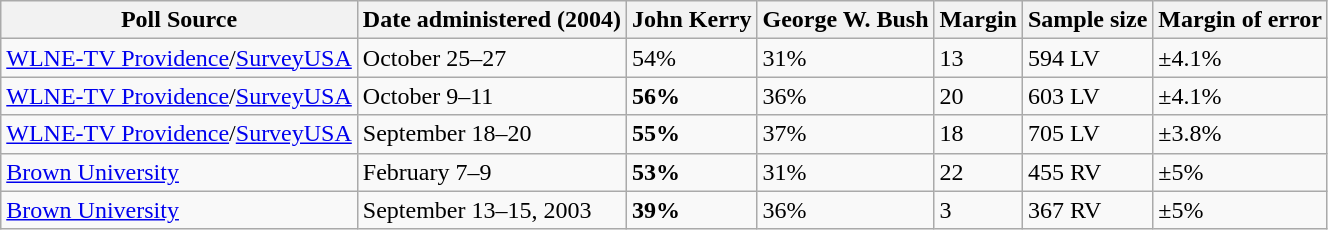<table class="wikitable">
<tr>
<th>Poll Source</th>
<th>Date administered (2004)</th>
<th>John Kerry</th>
<th>George W. Bush</th>
<th>Margin</th>
<th>Sample size</th>
<th>Margin of error</th>
</tr>
<tr>
<td><a href='#'>WLNE-TV Providence</a>/<a href='#'>SurveyUSA</a></td>
<td>October 25–27</td>
<td>54%</td>
<td>31%</td>
<td>13</td>
<td>594 LV</td>
<td>±4.1%</td>
</tr>
<tr>
<td><a href='#'>WLNE-TV Providence</a>/<a href='#'>SurveyUSA</a></td>
<td>October 9–11</td>
<td><strong>56%</strong></td>
<td>36%</td>
<td>20</td>
<td>603 LV</td>
<td>±4.1%</td>
</tr>
<tr>
<td><a href='#'>WLNE-TV Providence</a>/<a href='#'>SurveyUSA</a></td>
<td>September 18–20</td>
<td><strong>55%</strong></td>
<td>37%</td>
<td>18</td>
<td>705 LV</td>
<td>±3.8%</td>
</tr>
<tr>
<td><a href='#'>Brown University</a></td>
<td>February 7–9</td>
<td><strong>53%</strong></td>
<td>31%</td>
<td>22</td>
<td>455 RV</td>
<td>±5%</td>
</tr>
<tr>
<td><a href='#'>Brown University</a></td>
<td>September 13–15, 2003</td>
<td><strong>39%</strong></td>
<td>36%</td>
<td>3</td>
<td>367 RV</td>
<td>±5%</td>
</tr>
</table>
